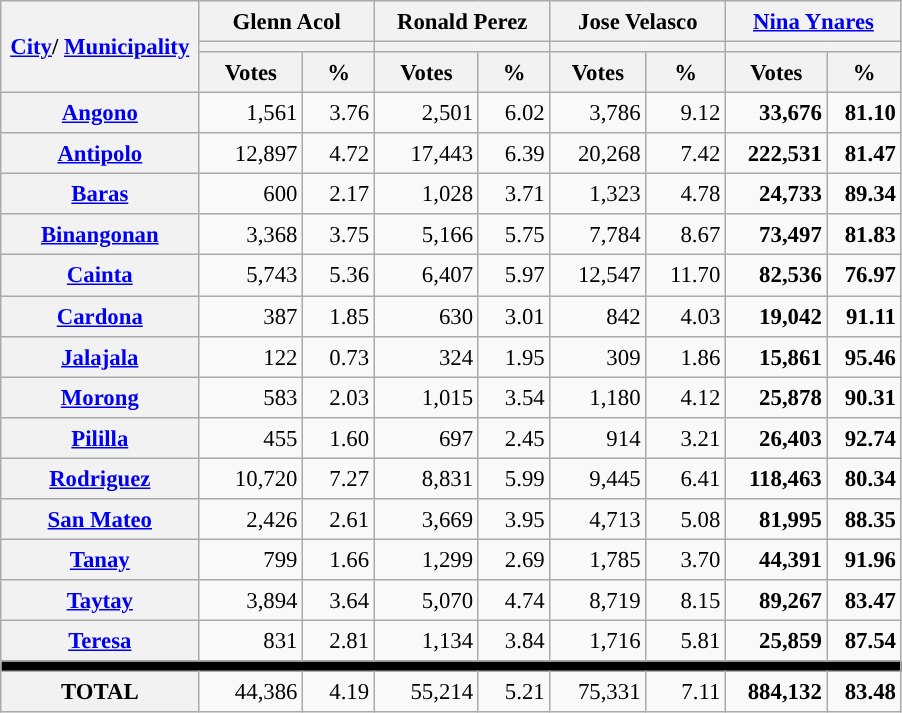<table class="wikitable collapsible collapsed" style="text-align:right; font-size:95%; line-height:20px;">
<tr>
<th width="125" rowspan="3"><a href='#'>City</a>/ <a href='#'>Municipality</a></th>
<th width="110" colspan="2">Glenn Acol</th>
<th width="110" colspan="2">Ronald Perez</th>
<th width="110" colspan="2">Jose Velasco</th>
<th width="110" colspan="2"><a href='#'>Nina Ynares</a></th>
</tr>
<tr>
<th colspan="2" style="background:"></th>
<th colspan="2" style="background:"></th>
<th colspan="2" style="background:"></th>
<th colspan="2" style="background:"></th>
</tr>
<tr>
<th>Votes</th>
<th>%</th>
<th>Votes</th>
<th>%</th>
<th>Votes</th>
<th>%</th>
<th>Votes</th>
<th>%</th>
</tr>
<tr>
<th scope="row"><a href='#'>Angono</a></th>
<td>1,561</td>
<td>3.76</td>
<td>2,501</td>
<td>6.02</td>
<td>3,786</td>
<td>9.12</td>
<td style="background:"><strong>33,676 </strong></td>
<td style="background:"><strong>81.10 </strong></td>
</tr>
<tr>
<th scope="row"><a href='#'>Antipolo</a></th>
<td>12,897</td>
<td>4.72</td>
<td>17,443</td>
<td>6.39</td>
<td>20,268</td>
<td>7.42</td>
<td style="background:"><strong>222,531 </strong></td>
<td style="background:"><strong>81.47 </strong></td>
</tr>
<tr>
<th scope="row"><a href='#'>Baras</a></th>
<td>600</td>
<td>2.17</td>
<td>1,028</td>
<td>3.71</td>
<td>1,323</td>
<td>4.78</td>
<td style="background:"><strong>24,733 </strong></td>
<td style="background:"><strong>89.34 </strong></td>
</tr>
<tr>
<th scope="row"><a href='#'>Binangonan</a></th>
<td>3,368</td>
<td>3.75</td>
<td>5,166</td>
<td>5.75</td>
<td>7,784</td>
<td>8.67</td>
<td style="background:"><strong>73,497 </strong></td>
<td style="background:"><strong>81.83 </strong></td>
</tr>
<tr>
<th scope="row"><a href='#'>Cainta</a></th>
<td>5,743</td>
<td>5.36</td>
<td>6,407</td>
<td>5.97</td>
<td>12,547</td>
<td>11.70</td>
<td style="background:"><strong>82,536 </strong></td>
<td style="background:"><strong>76.97 </strong></td>
</tr>
<tr>
<th scope="row"><a href='#'>Cardona</a></th>
<td>387</td>
<td>1.85</td>
<td>630</td>
<td>3.01</td>
<td>842</td>
<td>4.03</td>
<td style="background:"><strong>19,042 </strong></td>
<td style="background:"><strong>91.11 </strong></td>
</tr>
<tr>
<th scope="row"><a href='#'>Jalajala</a></th>
<td>122</td>
<td>0.73</td>
<td>324</td>
<td>1.95</td>
<td>309</td>
<td>1.86</td>
<td style="background:"><strong>15,861 </strong></td>
<td style="background:"><strong>95.46 </strong></td>
</tr>
<tr>
<th scope="row"><a href='#'>Morong</a></th>
<td>583</td>
<td>2.03</td>
<td>1,015</td>
<td>3.54</td>
<td>1,180</td>
<td>4.12</td>
<td style="background:"><strong>25,878 </strong></td>
<td style="background:"><strong>90.31 </strong></td>
</tr>
<tr>
<th scope="row"><a href='#'>Pililla</a></th>
<td>455</td>
<td>1.60</td>
<td>697</td>
<td>2.45</td>
<td>914</td>
<td>3.21</td>
<td style="background:"><strong>26,403 </strong></td>
<td style="background:"><strong>92.74 </strong></td>
</tr>
<tr>
<th scope="row"><a href='#'>Rodriguez</a></th>
<td>10,720</td>
<td>7.27</td>
<td>8,831</td>
<td>5.99</td>
<td>9,445</td>
<td>6.41</td>
<td style="background:"><strong>118,463 </strong></td>
<td style="background:"><strong>80.34 </strong></td>
</tr>
<tr>
<th scope="row"><a href='#'>San Mateo</a></th>
<td>2,426</td>
<td>2.61</td>
<td>3,669</td>
<td>3.95</td>
<td>4,713</td>
<td>5.08</td>
<td style="background:"><strong>81,995 </strong></td>
<td style="background:"><strong>88.35 </strong></td>
</tr>
<tr>
<th scope="row"><a href='#'>Tanay</a></th>
<td>799</td>
<td>1.66</td>
<td>1,299</td>
<td>2.69</td>
<td>1,785</td>
<td>3.70</td>
<td style="background:"><strong>44,391 </strong></td>
<td style="background:"><strong>91.96 </strong></td>
</tr>
<tr>
<th scope="row"><a href='#'>Taytay</a></th>
<td>3,894</td>
<td>3.64</td>
<td>5,070</td>
<td>4.74</td>
<td>8,719</td>
<td>8.15</td>
<td style="background:"><strong>89,267 </strong></td>
<td style="background:"><strong>83.47 </strong></td>
</tr>
<tr>
<th scope="row"><a href='#'>Teresa</a></th>
<td>831</td>
<td>2.81</td>
<td>1,134</td>
<td>3.84</td>
<td>1,716</td>
<td>5.81</td>
<td style="background:"><strong>25,859 </strong></td>
<td style="background:"><strong>87.54 </strong></td>
</tr>
<tr>
<td colspan=9 bgcolor=black></td>
</tr>
<tr>
<th scope="row">TOTAL</th>
<td>44,386</td>
<td>4.19</td>
<td>55,214</td>
<td>5.21</td>
<td>75,331</td>
<td>7.11</td>
<td style="background:"><strong>884,132 </strong></td>
<td style="background:"><strong>83.48 </strong></td>
</tr>
</table>
